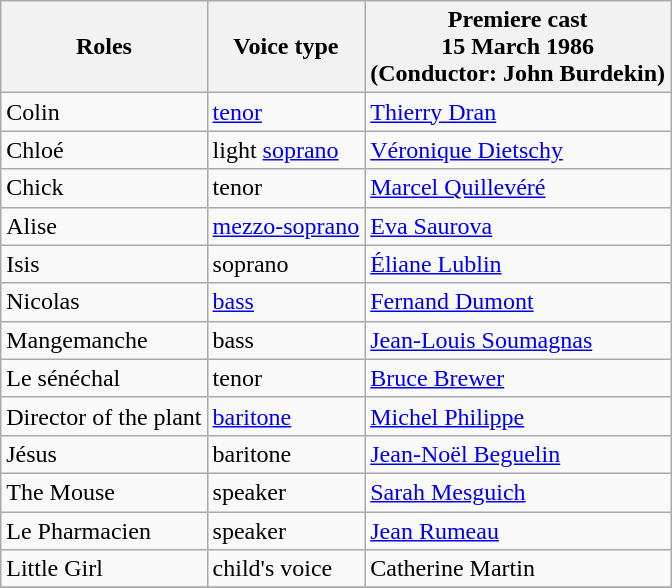<table class="wikitable" border="1">
<tr>
<th>Roles</th>
<th>Voice type</th>
<th>Premiere cast<br>15 March 1986<br>(Conductor: John Burdekin)</th>
</tr>
<tr>
<td>Colin</td>
<td><a href='#'>tenor</a></td>
<td><a href='#'>Thierry Dran</a></td>
</tr>
<tr>
<td>Chloé</td>
<td>light <a href='#'>soprano</a></td>
<td><a href='#'>Véronique Dietschy</a></td>
</tr>
<tr>
<td>Chick</td>
<td>tenor</td>
<td><a href='#'>Marcel Quillevéré</a></td>
</tr>
<tr>
<td>Alise</td>
<td><a href='#'>mezzo-soprano</a></td>
<td><a href='#'>Eva Saurova</a></td>
</tr>
<tr>
<td>Isis</td>
<td>soprano</td>
<td><a href='#'>Éliane Lublin</a></td>
</tr>
<tr>
<td>Nicolas</td>
<td><a href='#'>bass</a></td>
<td><a href='#'>Fernand Dumont</a></td>
</tr>
<tr>
<td>Mangemanche</td>
<td>bass</td>
<td><a href='#'>Jean-Louis Soumagnas</a></td>
</tr>
<tr>
<td>Le sénéchal</td>
<td>tenor</td>
<td><a href='#'>Bruce Brewer</a></td>
</tr>
<tr>
<td>Director of the plant</td>
<td><a href='#'>baritone</a></td>
<td><a href='#'>Michel Philippe</a></td>
</tr>
<tr>
<td>Jésus</td>
<td>baritone</td>
<td><a href='#'>Jean-Noël Beguelin</a></td>
</tr>
<tr>
<td>The Mouse</td>
<td>speaker</td>
<td><a href='#'>Sarah Mesguich</a></td>
</tr>
<tr>
<td>Le Pharmacien</td>
<td>speaker</td>
<td><a href='#'>Jean Rumeau</a></td>
</tr>
<tr>
<td>Little Girl</td>
<td>child's voice</td>
<td>Catherine Martin</td>
</tr>
<tr>
</tr>
</table>
